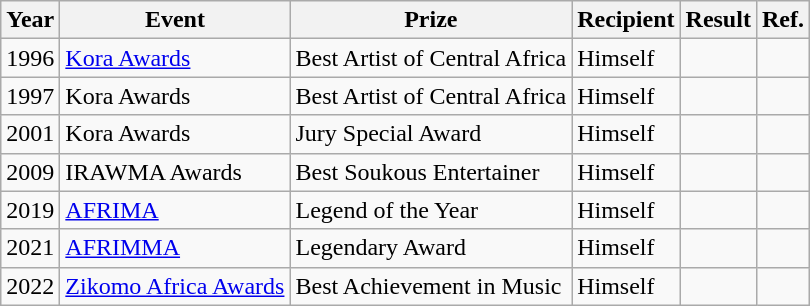<table class="wikitable">
<tr>
<th>Year</th>
<th>Event</th>
<th>Prize</th>
<th>Recipient</th>
<th>Result</th>
<th>Ref.</th>
</tr>
<tr>
<td>1996</td>
<td><a href='#'>Kora Awards</a></td>
<td>Best Artist of Central Africa</td>
<td Himself>Himself</td>
<td></td>
<td></td>
</tr>
<tr>
<td>1997</td>
<td>Kora Awards</td>
<td>Best Artist of Central Africa</td>
<td Himself>Himself</td>
<td></td>
<td></td>
</tr>
<tr>
<td>2001</td>
<td>Kora Awards</td>
<td>Jury Special Award</td>
<td>Himself</td>
<td></td>
<td></td>
</tr>
<tr>
<td>2009</td>
<td>IRAWMA Awards</td>
<td>Best Soukous Entertainer</td>
<td>Himself</td>
<td></td>
<td></td>
</tr>
<tr>
<td>2019</td>
<td><a href='#'>AFRIMA</a></td>
<td>Legend of the Year</td>
<td>Himself</td>
<td></td>
<td></td>
</tr>
<tr>
<td>2021</td>
<td><a href='#'>AFRIMMA</a></td>
<td>Legendary Award</td>
<td>Himself</td>
<td></td>
<td></td>
</tr>
<tr>
<td>2022</td>
<td><a href='#'>Zikomo Africa Awards</a></td>
<td>Best Achievement in Music</td>
<td>Himself</td>
<td></td>
<td></td>
</tr>
</table>
